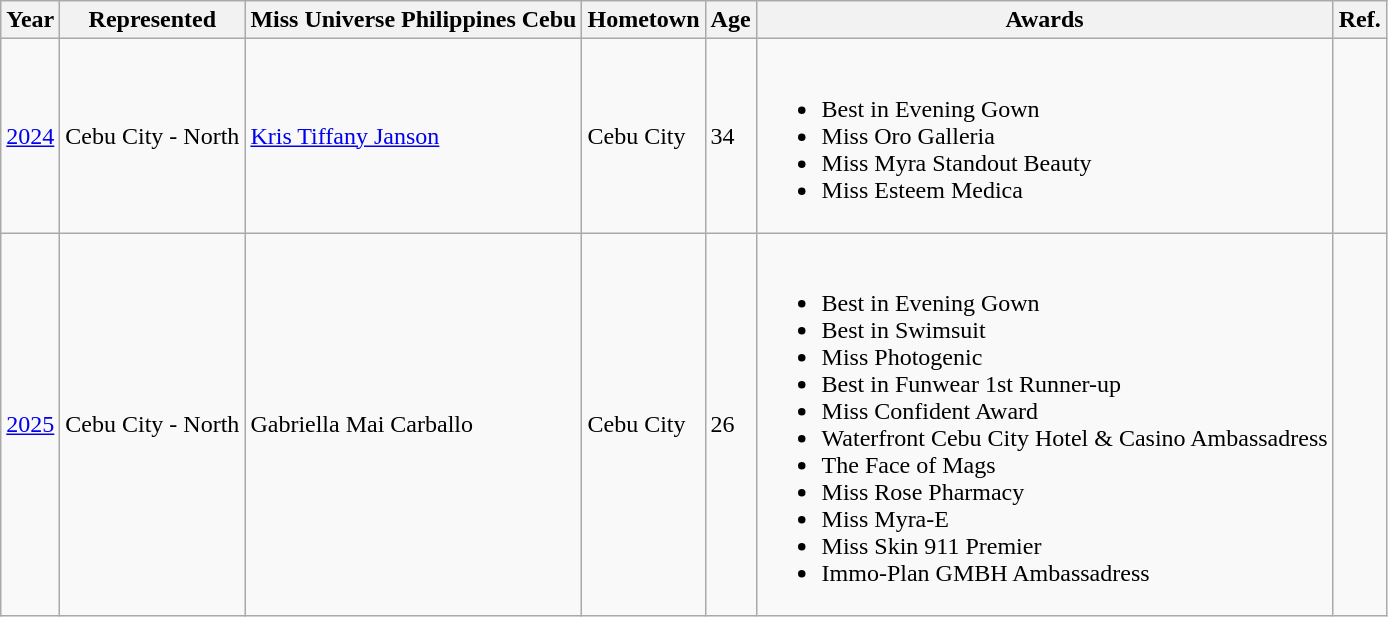<table class="wikitable sortable">
<tr>
<th>Year</th>
<th>Represented</th>
<th>Miss Universe Philippines Cebu</th>
<th>Hometown</th>
<th>Age</th>
<th>Awards</th>
<th>Ref.</th>
</tr>
<tr>
<td><a href='#'>2024</a></td>
<td>Cebu City - North</td>
<td><a href='#'>Kris Tiffany Janson</a></td>
<td>Cebu City</td>
<td>34</td>
<td><br><ul><li>Best in Evening Gown</li><li>Miss Oro Galleria</li><li>Miss Myra Standout Beauty</li><li>Miss Esteem Medica</li></ul></td>
<td></td>
</tr>
<tr>
<td><a href='#'>2025</a></td>
<td>Cebu City - North</td>
<td>Gabriella Mai Carballo</td>
<td>Cebu City</td>
<td>26</td>
<td><br><ul><li>Best in Evening Gown</li><li>Best in Swimsuit</li><li>Miss Photogenic</li><li>Best in Funwear 1st Runner-up</li><li>Miss Confident Award</li><li>Waterfront Cebu City Hotel & Casino Ambassadress</li><li>The Face of Mags</li><li>Miss Rose Pharmacy</li><li>Miss Myra-E</li><li>Miss Skin 911 Premier</li><li>Immo-Plan GMBH Ambassadress</li></ul></td>
<td></td>
</tr>
</table>
